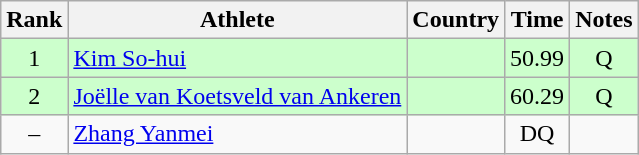<table class="wikitable" style="text-align:center">
<tr>
<th>Rank</th>
<th>Athlete</th>
<th>Country</th>
<th>Time</th>
<th>Notes</th>
</tr>
<tr bgcolor=ccffcc>
<td>1</td>
<td align=left><a href='#'>Kim So-hui</a></td>
<td align=left></td>
<td>50.99</td>
<td>Q</td>
</tr>
<tr bgcolor=ccffcc>
<td>2</td>
<td align=left><a href='#'>Joëlle van Koetsveld van Ankeren</a></td>
<td align=left></td>
<td>60.29</td>
<td>Q</td>
</tr>
<tr>
<td>–</td>
<td align=left><a href='#'>Zhang Yanmei</a></td>
<td align=left></td>
<td>DQ</td>
<td></td>
</tr>
</table>
